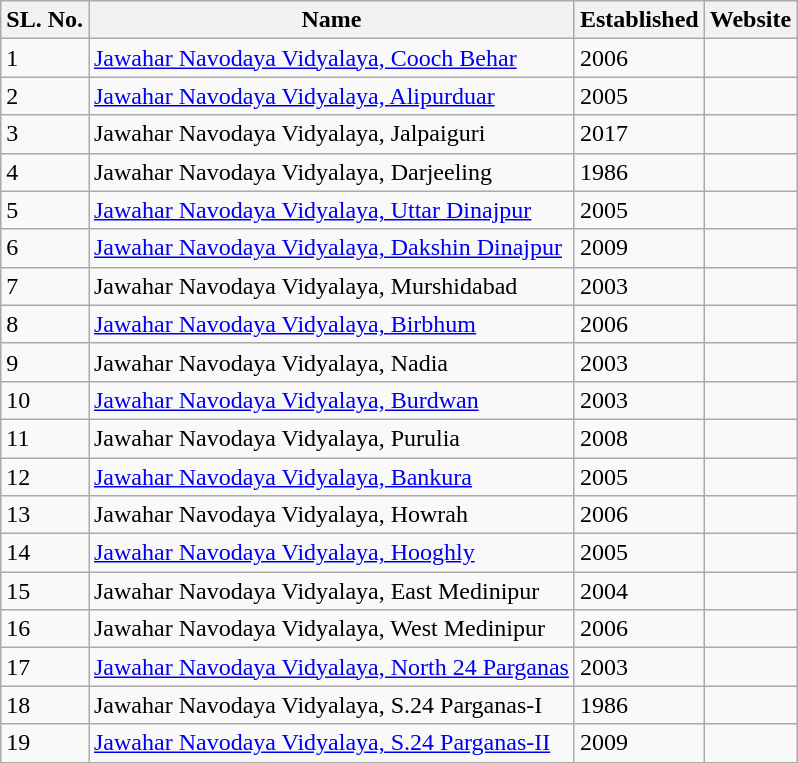<table class="wikitable sortable mw-collapsible">
<tr>
<th>SL. No.</th>
<th>Name</th>
<th>Established</th>
<th>Website</th>
</tr>
<tr>
<td>1</td>
<td><a href='#'>Jawahar Navodaya Vidyalaya, Cooch Behar</a></td>
<td>2006</td>
<td></td>
</tr>
<tr>
<td>2</td>
<td><a href='#'>Jawahar Navodaya Vidyalaya, Alipurduar</a></td>
<td>2005</td>
<td></td>
</tr>
<tr>
<td>3</td>
<td>Jawahar Navodaya Vidyalaya, Jalpaiguri</td>
<td>2017</td>
<td></td>
</tr>
<tr>
<td>4</td>
<td>Jawahar Navodaya Vidyalaya, Darjeeling</td>
<td>1986</td>
<td></td>
</tr>
<tr>
<td>5</td>
<td><a href='#'>Jawahar Navodaya Vidyalaya, Uttar Dinajpur</a></td>
<td>2005</td>
<td></td>
</tr>
<tr>
<td>6</td>
<td><a href='#'>Jawahar Navodaya Vidyalaya, Dakshin Dinajpur</a></td>
<td>2009</td>
<td></td>
</tr>
<tr>
<td>7</td>
<td>Jawahar Navodaya Vidyalaya, Murshidabad</td>
<td>2003</td>
<td></td>
</tr>
<tr>
<td>8</td>
<td><a href='#'>Jawahar Navodaya Vidyalaya, Birbhum</a></td>
<td>2006</td>
<td></td>
</tr>
<tr>
<td>9</td>
<td>Jawahar Navodaya Vidyalaya, Nadia</td>
<td>2003</td>
<td></td>
</tr>
<tr>
<td>10</td>
<td><a href='#'>Jawahar Navodaya Vidyalaya, Burdwan</a></td>
<td>2003</td>
<td></td>
</tr>
<tr>
<td>11</td>
<td>Jawahar Navodaya Vidyalaya, Purulia</td>
<td>2008</td>
<td></td>
</tr>
<tr>
<td>12</td>
<td><a href='#'>Jawahar Navodaya Vidyalaya, Bankura</a></td>
<td>2005</td>
<td></td>
</tr>
<tr>
<td>13</td>
<td>Jawahar Navodaya Vidyalaya, Howrah</td>
<td>2006</td>
<td></td>
</tr>
<tr>
<td>14</td>
<td><a href='#'>Jawahar Navodaya Vidyalaya, Hooghly</a></td>
<td>2005</td>
<td></td>
</tr>
<tr>
<td>15</td>
<td>Jawahar Navodaya Vidyalaya, East Medinipur</td>
<td>2004</td>
<td></td>
</tr>
<tr>
<td>16</td>
<td>Jawahar Navodaya Vidyalaya, West Medinipur</td>
<td>2006</td>
<td></td>
</tr>
<tr>
<td>17</td>
<td><a href='#'>Jawahar Navodaya Vidyalaya, North 24 Parganas</a></td>
<td>2003</td>
<td></td>
</tr>
<tr>
<td>18</td>
<td>Jawahar Navodaya Vidyalaya, S.24 Parganas-I</td>
<td>1986</td>
<td></td>
</tr>
<tr>
<td>19</td>
<td><a href='#'>Jawahar Navodaya Vidyalaya, S.24 Parganas-II</a></td>
<td>2009</td>
<td></td>
</tr>
</table>
